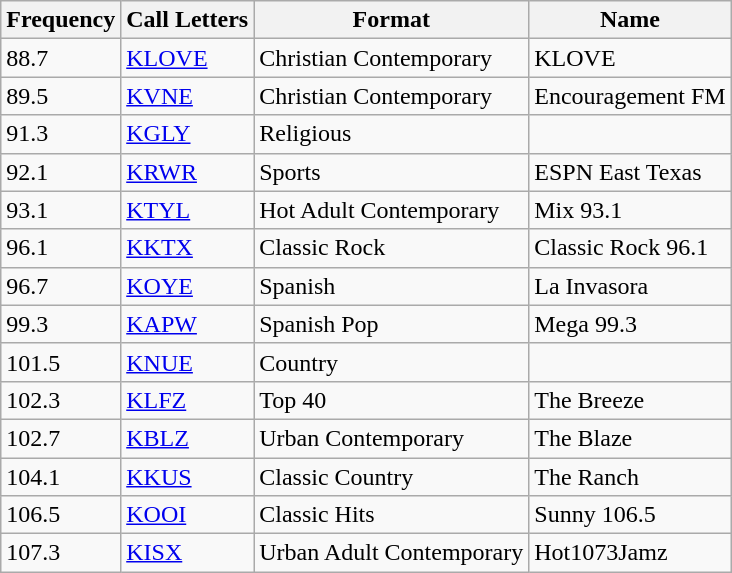<table class="wikitable sortable">
<tr>
<th valign="bottom">Frequency<br></th>
<th valign="bottom">Call Letters<br></th>
<th valign="bottom">Format<br></th>
<th valign="bottom">Name<br></th>
</tr>
<tr>
<td>88.7</td>
<td><a href='#'>KLOVE</a></td>
<td>Christian Contemporary</td>
<td>KLOVE</td>
</tr>
<tr>
<td>89.5</td>
<td><a href='#'>KVNE</a></td>
<td>Christian Contemporary</td>
<td>Encouragement FM</td>
</tr>
<tr>
<td>91.3</td>
<td><a href='#'>KGLY</a></td>
<td>Religious</td>
<td></td>
</tr>
<tr>
<td>92.1</td>
<td><a href='#'>KRWR</a></td>
<td>Sports</td>
<td>ESPN East Texas</td>
</tr>
<tr>
<td>93.1</td>
<td><a href='#'>KTYL</a></td>
<td>Hot Adult Contemporary</td>
<td>Mix 93.1</td>
</tr>
<tr>
<td>96.1</td>
<td><a href='#'>KKTX</a></td>
<td>Classic Rock</td>
<td>Classic Rock 96.1</td>
</tr>
<tr>
<td>96.7</td>
<td><a href='#'>KOYE</a></td>
<td>Spanish</td>
<td>La Invasora</td>
</tr>
<tr>
<td>99.3</td>
<td><a href='#'>KAPW</a></td>
<td>Spanish Pop</td>
<td>Mega 99.3</td>
</tr>
<tr>
<td>101.5</td>
<td><a href='#'>KNUE</a></td>
<td>Country</td>
<td></td>
</tr>
<tr>
<td>102.3</td>
<td><a href='#'>KLFZ</a></td>
<td>Top 40</td>
<td>The Breeze</td>
</tr>
<tr>
<td>102.7</td>
<td><a href='#'>KBLZ</a></td>
<td>Urban Contemporary</td>
<td>The Blaze</td>
</tr>
<tr>
<td>104.1</td>
<td><a href='#'>KKUS</a></td>
<td>Classic Country</td>
<td>The Ranch</td>
</tr>
<tr>
<td>106.5</td>
<td><a href='#'>KOOI</a></td>
<td>Classic Hits</td>
<td>Sunny 106.5</td>
</tr>
<tr>
<td>107.3</td>
<td><a href='#'>KISX</a></td>
<td>Urban Adult Contemporary</td>
<td>Hot1073Jamz</td>
</tr>
</table>
